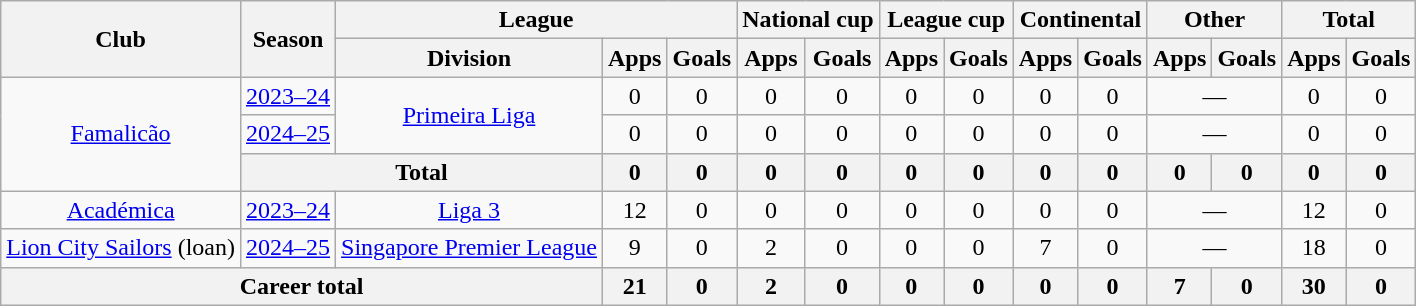<table class="wikitable" style="text-align:center">
<tr>
<th rowspan="2">Club</th>
<th rowspan="2">Season</th>
<th colspan="3">League</th>
<th colspan="2">National cup</th>
<th colspan="2">League cup</th>
<th colspan="2">Continental</th>
<th colspan="2">Other</th>
<th colspan="2">Total</th>
</tr>
<tr>
<th>Division</th>
<th>Apps</th>
<th>Goals</th>
<th>Apps</th>
<th>Goals</th>
<th>Apps</th>
<th>Goals</th>
<th>Apps</th>
<th>Goals</th>
<th>Apps</th>
<th>Goals</th>
<th>Apps</th>
<th>Goals</th>
</tr>
<tr>
<td rowspan="3"><a href='#'>Famalicão</a></td>
<td><a href='#'>2023–24</a></td>
<td rowspan="2"><a href='#'>Primeira Liga</a></td>
<td>0</td>
<td>0</td>
<td>0</td>
<td>0</td>
<td>0</td>
<td>0</td>
<td>0</td>
<td>0</td>
<td colspan="2">—</td>
<td>0</td>
<td>0</td>
</tr>
<tr>
<td><a href='#'>2024–25</a></td>
<td>0</td>
<td>0</td>
<td>0</td>
<td>0</td>
<td>0</td>
<td>0</td>
<td>0</td>
<td>0</td>
<td colspan="2">—</td>
<td>0</td>
<td>0</td>
</tr>
<tr>
<th colspan="2">Total</th>
<th>0</th>
<th>0</th>
<th>0</th>
<th>0</th>
<th>0</th>
<th>0</th>
<th>0</th>
<th>0</th>
<th>0</th>
<th>0</th>
<th>0</th>
<th>0</th>
</tr>
<tr>
<td><a href='#'>Académica</a></td>
<td><a href='#'>2023–24</a></td>
<td><a href='#'>Liga 3</a></td>
<td>12</td>
<td>0</td>
<td>0</td>
<td>0</td>
<td>0</td>
<td>0</td>
<td>0</td>
<td>0</td>
<td colspan="2">—</td>
<td>12</td>
<td>0</td>
</tr>
<tr>
<td rowspan="1"><a href='#'>Lion City Sailors</a> (loan)</td>
<td><a href='#'>2024–25</a></td>
<td rowspan="1"><a href='#'>Singapore Premier League</a></td>
<td>9</td>
<td>0</td>
<td>2</td>
<td>0</td>
<td>0</td>
<td>0</td>
<td>7</td>
<td>0</td>
<td colspan="2">—</td>
<td>18</td>
<td>0</td>
</tr>
<tr>
<th colspan="3">Career total</th>
<th>21</th>
<th>0</th>
<th>2</th>
<th>0</th>
<th>0</th>
<th>0</th>
<th>0</th>
<th>0</th>
<th>7</th>
<th>0</th>
<th>30</th>
<th>0</th>
</tr>
</table>
